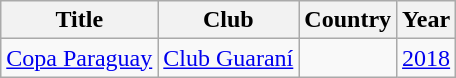<table class="wikitable center" style="text-align:center">
<tr>
<th>Title</th>
<th>Club</th>
<th>Country</th>
<th>Year</th>
</tr>
<tr>
<td><a href='#'>Copa Paraguay</a></td>
<td><a href='#'>Club Guaraní</a></td>
<td></td>
<td><a href='#'>2018</a></td>
</tr>
</table>
